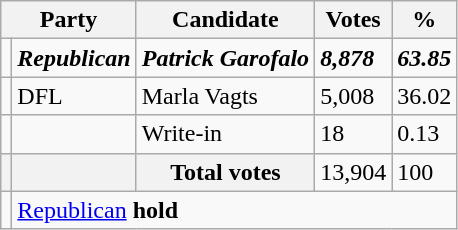<table class="wikitable">
<tr>
<th colspan="2">Party</th>
<th>Candidate</th>
<th>Votes</th>
<th>%</th>
</tr>
<tr>
<td></td>
<td><strong><em>Republican</em></strong></td>
<td><strong><em>Patrick Garofalo</em></strong></td>
<td><strong><em>8,878</em></strong></td>
<td><strong><em>63.85</em></strong></td>
</tr>
<tr>
<td></td>
<td>DFL</td>
<td>Marla Vagts</td>
<td>5,008</td>
<td>36.02</td>
</tr>
<tr>
<td></td>
<td></td>
<td>Write-in</td>
<td>18</td>
<td>0.13</td>
</tr>
<tr>
<th></th>
<th></th>
<th>Total votes</th>
<td>13,904</td>
<td>100</td>
</tr>
<tr>
<td></td>
<td colspan="4"><a href='#'>Republican</a> <strong>hold</strong></td>
</tr>
</table>
